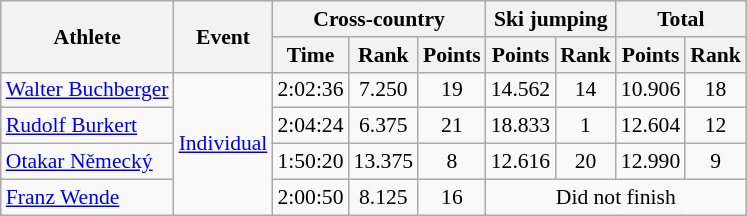<table class="wikitable" style="font-size:90%">
<tr>
<th rowspan="2">Athlete</th>
<th rowspan="2">Event</th>
<th colspan="3">Cross-country</th>
<th colspan="2">Ski jumping</th>
<th colspan="2">Total</th>
</tr>
<tr>
<th>Time</th>
<th>Rank</th>
<th>Points</th>
<th>Points</th>
<th>Rank</th>
<th>Points</th>
<th>Rank</th>
</tr>
<tr align="center">
<td align="left"><a href='#'>Walter Buchberger</a></td>
<td align="left" rowspan=4><a href='#'>Individual</a></td>
<td>2:02:36</td>
<td>7.250</td>
<td>19</td>
<td>14.562</td>
<td>14</td>
<td>10.906</td>
<td>18</td>
</tr>
<tr align="center">
<td align="left"><a href='#'>Rudolf Burkert</a></td>
<td>2:04:24</td>
<td>6.375</td>
<td>21</td>
<td>18.833</td>
<td>1</td>
<td>12.604</td>
<td>12</td>
</tr>
<tr align="center">
<td align="left"><a href='#'>Otakar Německý</a></td>
<td>1:50:20</td>
<td>13.375</td>
<td>8</td>
<td>12.616</td>
<td>20</td>
<td>12.990</td>
<td>9</td>
</tr>
<tr align="center">
<td align="left"><a href='#'>Franz Wende</a></td>
<td>2:00:50</td>
<td>8.125</td>
<td>16</td>
<td colspan=4>Did not finish</td>
</tr>
</table>
